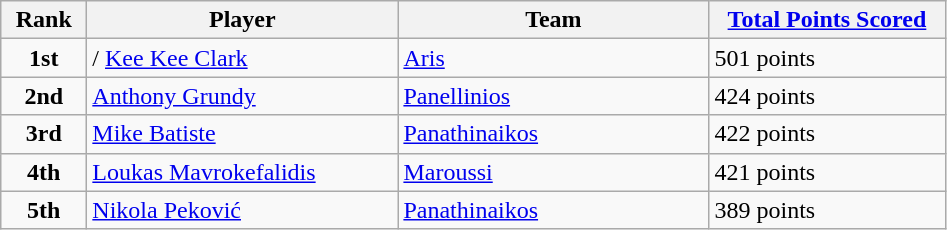<table class="wikitable sortable">
<tr>
<th style="width:50px;">Rank</th>
<th style="width:200px;">Player</th>
<th style="width:200px;">Team</th>
<th style="width:150px;"><a href='#'>Total Points Scored</a></th>
</tr>
<tr>
<td style="text-align:center;"><strong>1st</strong></td>
<td>/ <a href='#'>Kee Kee Clark</a></td>
<td><a href='#'>Aris</a></td>
<td>501 points</td>
</tr>
<tr>
<td style="text-align:center;"><strong>2nd</strong></td>
<td> <a href='#'>Anthony Grundy</a></td>
<td><a href='#'>Panellinios</a></td>
<td>424 points</td>
</tr>
<tr>
<td style="text-align:center;"><strong>3rd</strong></td>
<td> <a href='#'>Mike Batiste</a></td>
<td><a href='#'>Panathinaikos</a></td>
<td>422 points</td>
</tr>
<tr>
<td style="text-align:center;"><strong>4th</strong></td>
<td> <a href='#'>Loukas Mavrokefalidis</a></td>
<td><a href='#'>Maroussi</a></td>
<td>421 points</td>
</tr>
<tr>
<td style="text-align:center;"><strong>5th</strong></td>
<td> <a href='#'>Nikola Peković</a></td>
<td><a href='#'>Panathinaikos</a></td>
<td>389 points</td>
</tr>
</table>
